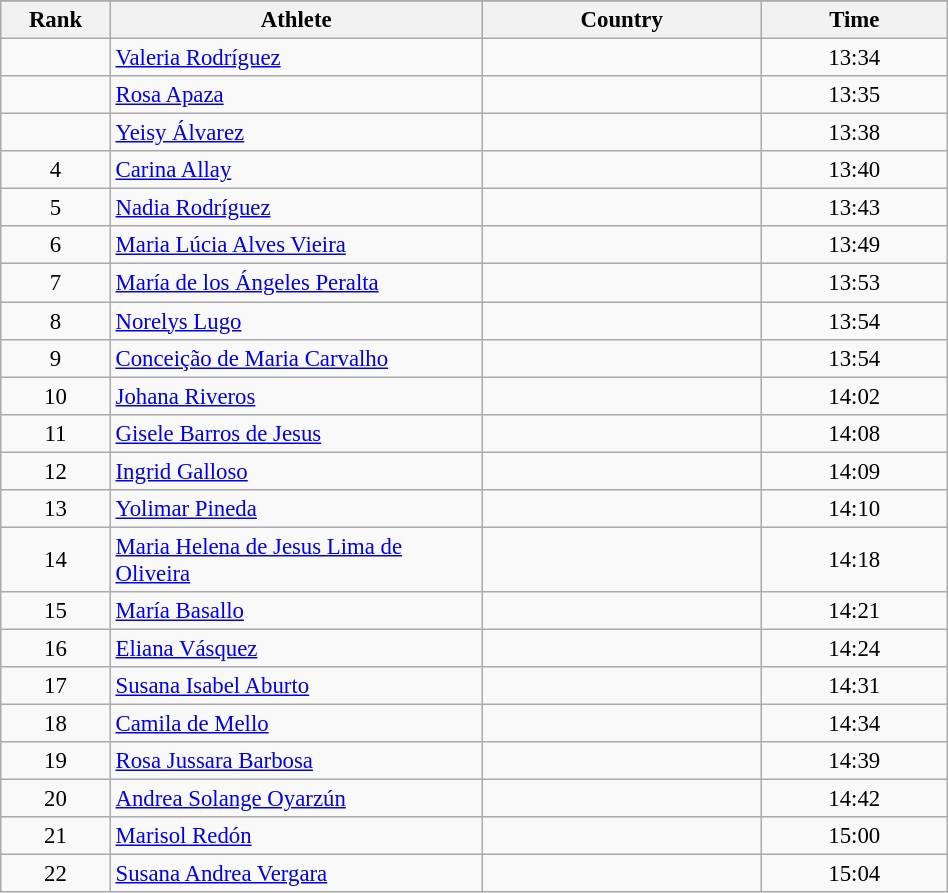<table class="wikitable sortable" style=" text-align:center; font-size:95%;" width="50%">
<tr>
</tr>
<tr>
<th width=5%>Rank</th>
<th width=20%>Athlete</th>
<th width=15%>Country</th>
<th width=10%>Time</th>
</tr>
<tr>
<td align=center></td>
<td align=left><a href='#'>Valeria Rodríguez</a></td>
<td align=left></td>
<td>13:34</td>
</tr>
<tr>
<td align=center></td>
<td align=left><a href='#'>Rosa Apaza</a></td>
<td align=left></td>
<td>13:35</td>
</tr>
<tr>
<td align=center></td>
<td align=left><a href='#'>Yeisy Álvarez</a></td>
<td align=left></td>
<td>13:38</td>
</tr>
<tr>
<td align=center>4</td>
<td align=left><a href='#'>Carina Allay</a></td>
<td align=left></td>
<td>13:40</td>
</tr>
<tr>
<td align=center>5</td>
<td align=left><a href='#'>Nadia Rodríguez</a></td>
<td align=left></td>
<td>13:43</td>
</tr>
<tr>
<td align=center>6</td>
<td align=left><a href='#'>Maria Lúcia Alves Vieira</a></td>
<td align=left></td>
<td>13:49</td>
</tr>
<tr>
<td align=center>7</td>
<td align=left><a href='#'>María de los Ángeles Peralta</a></td>
<td align=left></td>
<td>13:53</td>
</tr>
<tr>
<td align=center>8</td>
<td align=left><a href='#'>Norelys Lugo</a></td>
<td align=left></td>
<td>13:54</td>
</tr>
<tr>
<td align=center>9</td>
<td align=left><a href='#'>Conceição de Maria Carvalho</a></td>
<td align=left></td>
<td>13:54</td>
</tr>
<tr>
<td align=center>10</td>
<td align=left><a href='#'>Johana Riveros</a></td>
<td align=left></td>
<td>14:02</td>
</tr>
<tr>
<td align=center>11</td>
<td align=left><a href='#'>Gisele Barros de Jesus</a></td>
<td align=left></td>
<td>14:08</td>
</tr>
<tr>
<td align=center>12</td>
<td align=left><a href='#'>Ingrid Galloso</a></td>
<td align=left></td>
<td>14:09</td>
</tr>
<tr>
<td align=center>13</td>
<td align=left><a href='#'>Yolimar Pineda</a></td>
<td align=left></td>
<td>14:10</td>
</tr>
<tr>
<td align=center>14</td>
<td align=left><a href='#'>Maria Helena de Jesus Lima de Oliveira</a></td>
<td align=left></td>
<td>14:18</td>
</tr>
<tr>
<td align=center>15</td>
<td align=left><a href='#'>María Basallo</a></td>
<td align=left></td>
<td>14:21</td>
</tr>
<tr>
<td align=center>16</td>
<td align=left><a href='#'>Eliana Vásquez</a></td>
<td align=left></td>
<td>14:24</td>
</tr>
<tr>
<td align=center>17</td>
<td align=left><a href='#'>Susana Isabel Aburto</a></td>
<td align=left></td>
<td>14:31</td>
</tr>
<tr>
<td align=center>18</td>
<td align=left><a href='#'>Camila de Mello</a></td>
<td align=left></td>
<td>14:34</td>
</tr>
<tr>
<td align=center>19</td>
<td align=left><a href='#'>Rosa Jussara Barbosa</a></td>
<td align=left></td>
<td>14:39</td>
</tr>
<tr>
<td align=center>20</td>
<td align=left><a href='#'>Andrea Solange Oyarzún</a></td>
<td align=left></td>
<td>14:42</td>
</tr>
<tr>
<td align=center>21</td>
<td align=left><a href='#'>Marisol Redón</a></td>
<td align=left></td>
<td>15:00</td>
</tr>
<tr>
<td align=center>22</td>
<td align=left><a href='#'>Susana Andrea Vergara</a></td>
<td align=left></td>
<td>15:04</td>
</tr>
</table>
